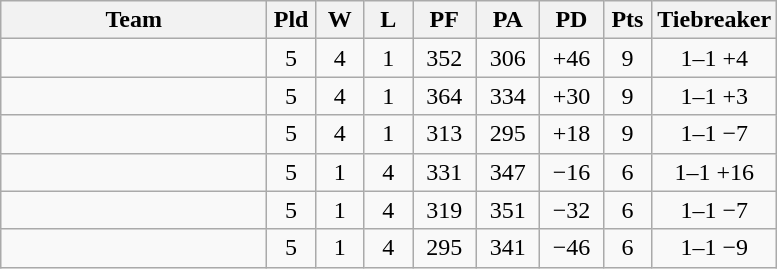<table class="wikitable" style="text-align:center;">
<tr>
<th width=170>Team</th>
<th width=25>Pld</th>
<th width=25>W</th>
<th width=25>L</th>
<th width=35>PF</th>
<th width=35>PA</th>
<th width=35>PD</th>
<th width=25>Pts</th>
<th width=50>Tiebreaker</th>
</tr>
<tr style="background:ccffcc">
<td style="text-align:left"></td>
<td>5</td>
<td>4</td>
<td>1</td>
<td>352</td>
<td>306</td>
<td>+46</td>
<td>9</td>
<td>1–1 +4</td>
</tr>
<tr style="background:ccffcc">
<td style="text-align:left"></td>
<td>5</td>
<td>4</td>
<td>1</td>
<td>364</td>
<td>334</td>
<td>+30</td>
<td>9</td>
<td>1–1 +3</td>
</tr>
<tr style="background:ccffcc">
<td style="text-align:left"></td>
<td>5</td>
<td>4</td>
<td>1</td>
<td>313</td>
<td>295</td>
<td>+18</td>
<td>9</td>
<td>1–1 −7</td>
</tr>
<tr style="background:ccffcc">
<td style="text-align:left"></td>
<td>5</td>
<td>1</td>
<td>4</td>
<td>331</td>
<td>347</td>
<td>−16</td>
<td>6</td>
<td>1–1 +16</td>
</tr>
<tr style="background:ffcccc">
<td style="text-align:left"></td>
<td>5</td>
<td>1</td>
<td>4</td>
<td>319</td>
<td>351</td>
<td>−32</td>
<td>6</td>
<td>1–1 −7</td>
</tr>
<tr style="background:ffcccc">
<td style="text-align:left"></td>
<td>5</td>
<td>1</td>
<td>4</td>
<td>295</td>
<td>341</td>
<td>−46</td>
<td>6</td>
<td>1–1 −9</td>
</tr>
</table>
